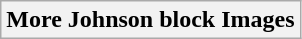<table class="wikitable unsortable">
<tr>
<th style="background:light gray; color:black">More Johnson block Images<br></th>
</tr>
</table>
